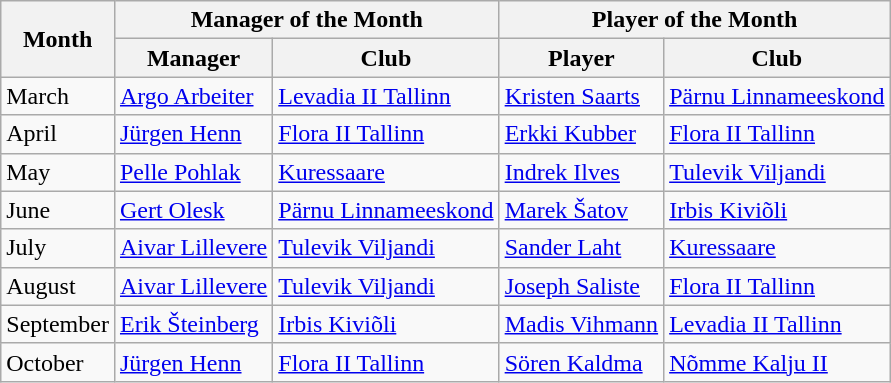<table class="wikitable">
<tr>
<th rowspan="2">Month</th>
<th colspan="2">Manager of the Month</th>
<th colspan="2">Player of the Month</th>
</tr>
<tr>
<th>Manager</th>
<th>Club</th>
<th>Player</th>
<th>Club</th>
</tr>
<tr>
<td>March</td>
<td> <a href='#'>Argo Arbeiter</a></td>
<td><a href='#'>Levadia II Tallinn</a></td>
<td> <a href='#'>Kristen Saarts</a></td>
<td><a href='#'>Pärnu Linnameeskond</a></td>
</tr>
<tr>
<td>April</td>
<td> <a href='#'>Jürgen Henn</a></td>
<td><a href='#'>Flora II Tallinn</a></td>
<td> <a href='#'>Erkki Kubber</a></td>
<td><a href='#'>Flora II Tallinn</a></td>
</tr>
<tr>
<td>May</td>
<td> <a href='#'>Pelle Pohlak</a></td>
<td><a href='#'>Kuressaare</a></td>
<td> <a href='#'>Indrek Ilves</a></td>
<td><a href='#'>Tulevik Viljandi</a></td>
</tr>
<tr>
<td>June</td>
<td> <a href='#'>Gert Olesk</a></td>
<td><a href='#'>Pärnu Linnameeskond</a></td>
<td> <a href='#'>Marek Šatov</a></td>
<td><a href='#'>Irbis Kiviõli</a></td>
</tr>
<tr>
<td>July</td>
<td> <a href='#'>Aivar Lillevere</a></td>
<td><a href='#'>Tulevik Viljandi</a></td>
<td> <a href='#'>Sander Laht</a></td>
<td><a href='#'>Kuressaare</a></td>
</tr>
<tr>
<td>August</td>
<td> <a href='#'>Aivar Lillevere</a></td>
<td><a href='#'>Tulevik Viljandi</a></td>
<td> <a href='#'>Joseph Saliste</a></td>
<td><a href='#'>Flora II Tallinn</a></td>
</tr>
<tr>
<td>September</td>
<td> <a href='#'>Erik Šteinberg</a></td>
<td><a href='#'>Irbis Kiviõli</a></td>
<td> <a href='#'>Madis Vihmann</a></td>
<td><a href='#'>Levadia II Tallinn</a></td>
</tr>
<tr>
<td>October</td>
<td> <a href='#'>Jürgen Henn</a></td>
<td><a href='#'>Flora II Tallinn</a></td>
<td> <a href='#'>Sören Kaldma</a></td>
<td><a href='#'>Nõmme Kalju II</a></td>
</tr>
</table>
